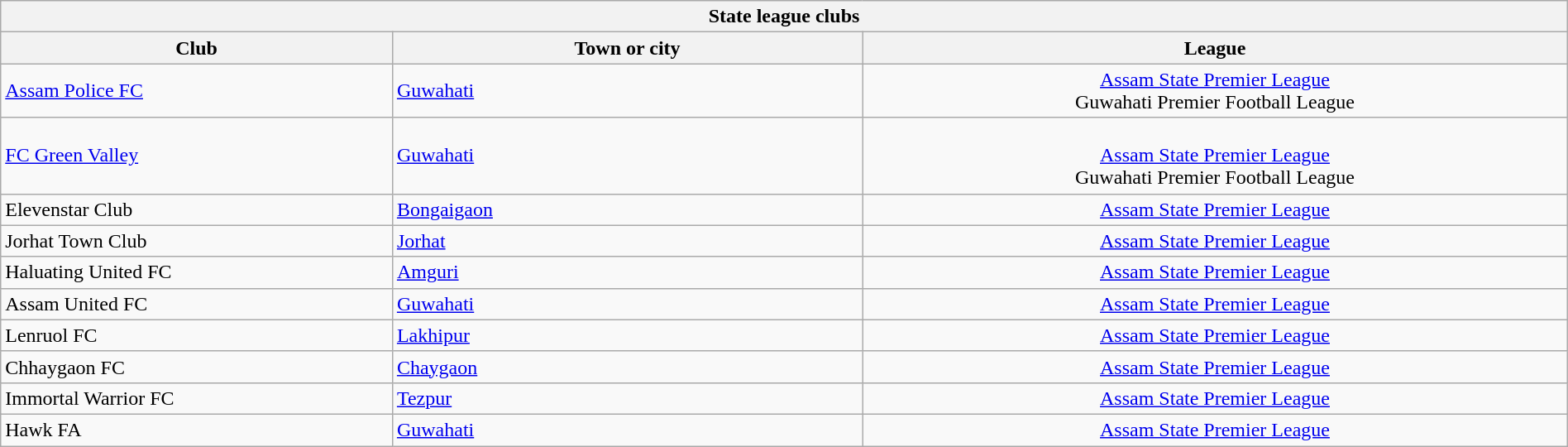<table class="wikitable sortable" width="100%">
<tr>
<th colspan="3">State league clubs</th>
</tr>
<tr>
<th !width="25%">Club</th>
<th width="30%">Town or city</th>
<th width="45%">League</th>
</tr>
<tr>
<td><a href='#'>Assam Police FC</a></td>
<td><a href='#'>Guwahati</a></td>
<td align="center"><a href='#'>Assam State Premier League</a><br>Guwahati Premier Football League</td>
</tr>
<tr>
<td><a href='#'>FC Green Valley</a></td>
<td><a href='#'>Guwahati</a></td>
<td align="center"><br><a href='#'>Assam State Premier League</a><br>Guwahati Premier Football League</td>
</tr>
<tr>
<td>Elevenstar Club</td>
<td><a href='#'>Bongaigaon</a></td>
<td align="center"><a href='#'>Assam State Premier League</a></td>
</tr>
<tr>
<td>Jorhat Town Club</td>
<td><a href='#'>Jorhat</a></td>
<td align="center"><a href='#'>Assam State Premier League</a></td>
</tr>
<tr>
<td>Haluating United FC</td>
<td><a href='#'>Amguri</a></td>
<td align="center"><a href='#'>Assam State Premier League</a></td>
</tr>
<tr>
<td>Assam United FC</td>
<td><a href='#'>Guwahati</a></td>
<td align="center"><a href='#'>Assam State Premier League</a></td>
</tr>
<tr>
<td>Lenruol FC</td>
<td><a href='#'>Lakhipur</a></td>
<td align="center"><a href='#'>Assam State Premier League</a></td>
</tr>
<tr>
<td>Chhaygaon FC</td>
<td><a href='#'>Chaygaon</a></td>
<td align="center"><a href='#'>Assam State Premier League</a></td>
</tr>
<tr>
<td>Immortal Warrior FC</td>
<td><a href='#'>Tezpur</a></td>
<td align="center"><a href='#'>Assam State Premier League</a></td>
</tr>
<tr>
<td>Hawk FA</td>
<td><a href='#'>Guwahati</a></td>
<td align="center"><a href='#'>Assam State Premier League</a></td>
</tr>
</table>
